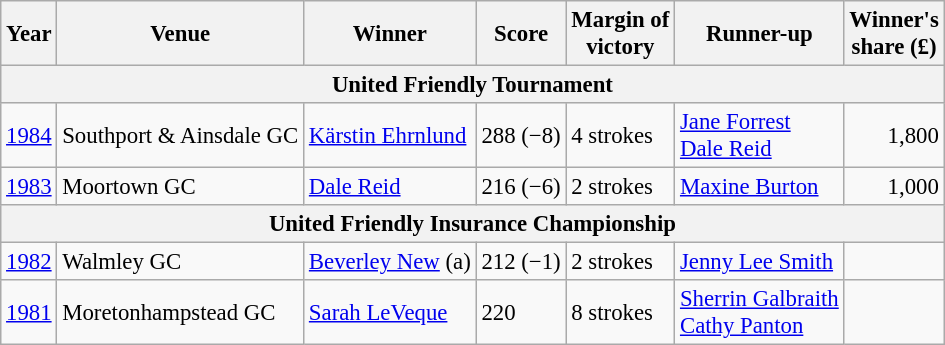<table class=wikitable style="font-size:95%">
<tr>
<th>Year</th>
<th>Venue</th>
<th>Winner</th>
<th>Score</th>
<th>Margin of<br>victory</th>
<th>Runner-up</th>
<th>Winner's<br>share (£)</th>
</tr>
<tr>
<th colspan=9>United Friendly Tournament</th>
</tr>
<tr>
<td><a href='#'>1984</a></td>
<td>Southport & Ainsdale GC</td>
<td> <a href='#'>Kärstin Ehrnlund</a></td>
<td>288 (−8)</td>
<td>4 strokes</td>
<td> <a href='#'>Jane Forrest</a><br> <a href='#'>Dale Reid</a></td>
<td align=right>1,800</td>
</tr>
<tr>
<td><a href='#'>1983</a></td>
<td>Moortown GC</td>
<td> <a href='#'>Dale Reid</a></td>
<td>216 (−6)</td>
<td>2 strokes</td>
<td> <a href='#'>Maxine Burton</a></td>
<td align=right>1,000</td>
</tr>
<tr>
<th colspan=9>United Friendly Insurance Championship</th>
</tr>
<tr>
<td><a href='#'>1982</a></td>
<td>Walmley GC</td>
<td> <a href='#'>Beverley New</a> (a)</td>
<td>212 (−1)</td>
<td>2 strokes</td>
<td> <a href='#'>Jenny Lee Smith</a></td>
<td align=right></td>
</tr>
<tr>
<td><a href='#'>1981</a></td>
<td>Moretonhampstead GC</td>
<td> <a href='#'>Sarah LeVeque</a></td>
<td>220</td>
<td>8 strokes</td>
<td> <a href='#'>Sherrin Galbraith</a><br> <a href='#'>Cathy Panton</a></td>
<td align=right></td>
</tr>
</table>
